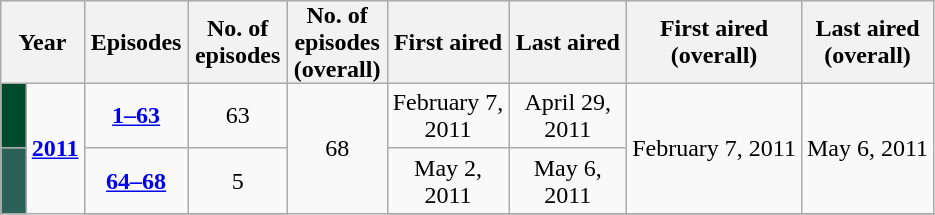<table class="wikitable" style="text-align:center">
<tr>
<th style="padding:0 9px;" colspan="2">Year</th>
<th style="padding:0 4px;">Episodes</th>
<th style="padding:0 4px;">No. of <br>episodes</th>
<th style="padding:0 4px;">No. of <br>episodes <br>(overall)</th>
<th style="padding:0 4px;">First aired</th>
<th style="padding:0 4px;">Last aired</th>
<th style="padding:0 4px;">First aired<br>(overall)</th>
<th style="padding:0 4px;">Last aired<br>(overall)</th>
</tr>
<tr>
<td style="background:#004B2E;padding:0 8px;  "></td>
<td rowspan="4"><strong><a href='#'>2011</a></strong></td>
<td><strong><a href='#'>1–63</a></strong></td>
<td>63</td>
<td rowspan="4">68</td>
<td>February 7,<br> 2011</td>
<td>April 29,<br> 2011</td>
<td rowspan="2">February 7, 2011</td>
<td rowspan="2">May 6, 2011</td>
</tr>
<tr>
<td style="background:#2B6156 "></td>
<td><strong><a href='#'>64–68</a></strong></td>
<td>5</td>
<td>May 2,<br> 2011</td>
<td>May 6,<br> 2011</td>
</tr>
<tr>
</tr>
</table>
